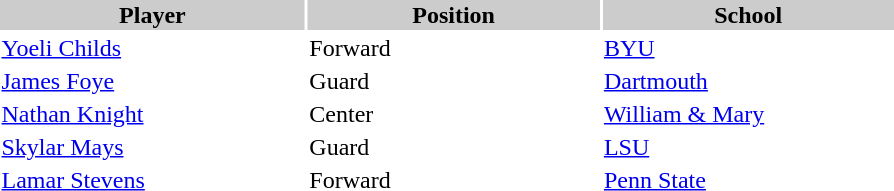<table style="width:600px" "border:'1' 'solid' 'gray' ">
<tr>
<th style="background:#CCCCCC;width:23%">Player</th>
<th style="background:#CCCCCC;width:22%">Position</th>
<th style="background:#CCCCCC;width:22%">School</th>
</tr>
<tr>
<td><a href='#'>Yoeli Childs</a></td>
<td>Forward</td>
<td><a href='#'>BYU</a></td>
</tr>
<tr>
<td><a href='#'>James Foye</a></td>
<td>Guard</td>
<td><a href='#'>Dartmouth</a></td>
</tr>
<tr>
<td><a href='#'>Nathan Knight</a></td>
<td>Center</td>
<td><a href='#'>William & Mary</a></td>
</tr>
<tr>
<td><a href='#'>Skylar Mays</a></td>
<td>Guard</td>
<td><a href='#'>LSU</a></td>
</tr>
<tr>
<td><a href='#'>Lamar Stevens</a></td>
<td>Forward</td>
<td><a href='#'>Penn State</a></td>
</tr>
</table>
